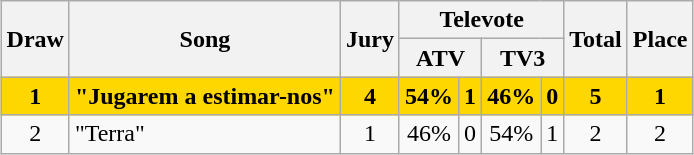<table class="sortable wikitable" style="margin: 1em auto 1em auto; text-align:center">
<tr>
<th rowspan="2">Draw</th>
<th rowspan="2">Song</th>
<th rowspan="2">Jury</th>
<th colspan="4">Televote</th>
<th rowspan="2">Total</th>
<th rowspan="2">Place</th>
</tr>
<tr>
<th colspan="2">ATV</th>
<th colspan="2">TV3</th>
</tr>
<tr style="font-weight:bold; background:gold;">
<td>1</td>
<td align="left">"Jugarem a estimar-nos"</td>
<td>4</td>
<td>54%</td>
<td>1</td>
<td>46%</td>
<td>0</td>
<td>5</td>
<td>1</td>
</tr>
<tr>
<td>2</td>
<td align="left">"Terra"</td>
<td>1</td>
<td>46%</td>
<td>0</td>
<td>54%</td>
<td>1</td>
<td>2</td>
<td>2</td>
</tr>
</table>
